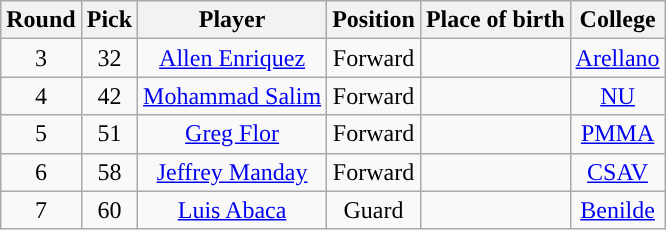<table class="wikitable sortable sortable" style="text-align: center">
<tr>
<th>Round</th>
<th>Pick</th>
<th>Player</th>
<th>Position</th>
<th>Place of birth</th>
<th>College</th>
</tr>
<tr>
<td>3</td>
<td>32</td>
<td><a href='#'>Allen Enriquez</a></td>
<td>Forward</td>
<td></td>
<td><a href='#'>Arellano</a></td>
</tr>
<tr>
<td>4</td>
<td>42</td>
<td><a href='#'>Mohammad Salim</a></td>
<td>Forward</td>
<td></td>
<td><a href='#'>NU</a></td>
</tr>
<tr>
<td>5</td>
<td>51</td>
<td><a href='#'>Greg Flor</a></td>
<td>Forward</td>
<td></td>
<td><a href='#'>PMMA</a></td>
</tr>
<tr>
<td>6</td>
<td>58</td>
<td><a href='#'>Jeffrey Manday</a></td>
<td>Forward</td>
<td></td>
<td><a href='#'>CSAV</a></td>
</tr>
<tr>
<td>7</td>
<td>60</td>
<td><a href='#'>Luis Abaca</a></td>
<td>Guard</td>
<td></td>
<td><a href='#'>Benilde</a></td>
</tr>
</table>
